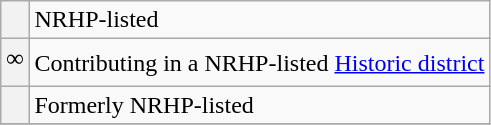<table class="wikitable">
<tr>
<th><strong> </strong></th>
<td>NRHP-listed</td>
</tr>
<tr>
<th><strong><sup><big>∞</big></sup></strong></th>
<td>Contributing in a NRHP-listed <a href='#'>Historic district</a></td>
</tr>
<tr>
<th><strong> </strong></th>
<td>Formerly NRHP-listed</td>
</tr>
<tr>
</tr>
</table>
